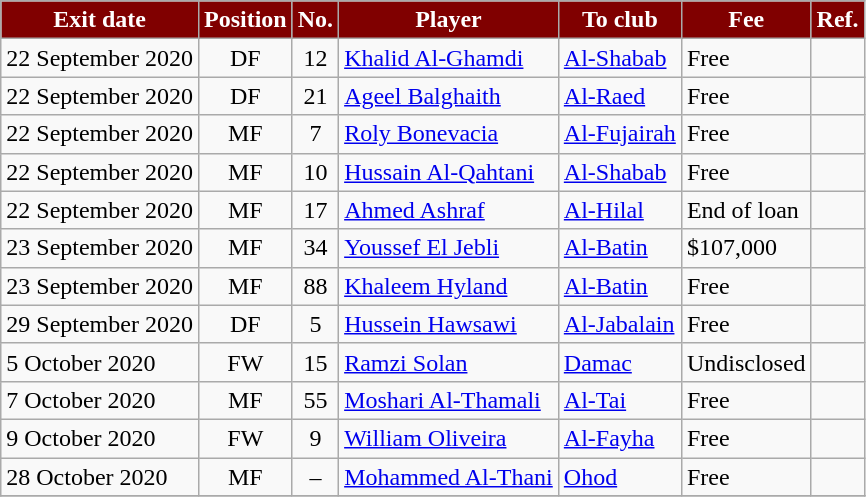<table class="wikitable sortable">
<tr>
<th style="background:maroon; color:white;"><strong>Exit date</strong></th>
<th style="background:maroon; color:white;"><strong>Position</strong></th>
<th style="background:maroon; color:white;"><strong>No.</strong></th>
<th style="background:maroon; color:white;"><strong>Player</strong></th>
<th style="background:maroon; color:white;"><strong>To club</strong></th>
<th style="background:maroon; color:white;"><strong>Fee</strong></th>
<th style="background:maroon; color:white;"><strong>Ref.</strong></th>
</tr>
<tr>
<td>22 September 2020</td>
<td style="text-align:center;">DF</td>
<td style="text-align:center;">12</td>
<td style="text-align:left;"> <a href='#'>Khalid Al-Ghamdi</a></td>
<td style="text-align:left;"> <a href='#'>Al-Shabab</a></td>
<td>Free</td>
<td></td>
</tr>
<tr>
<td>22 September 2020</td>
<td style="text-align:center;">DF</td>
<td style="text-align:center;">21</td>
<td style="text-align:left;"> <a href='#'>Ageel Balghaith</a></td>
<td style="text-align:left;"> <a href='#'>Al-Raed</a></td>
<td>Free</td>
<td></td>
</tr>
<tr>
<td>22 September 2020</td>
<td style="text-align:center;">MF</td>
<td style="text-align:center;">7</td>
<td style="text-align:left;"> <a href='#'>Roly Bonevacia</a></td>
<td style="text-align:left;"> <a href='#'>Al-Fujairah</a></td>
<td>Free</td>
<td></td>
</tr>
<tr>
<td>22 September 2020</td>
<td style="text-align:center;">MF</td>
<td style="text-align:center;">10</td>
<td style="text-align:left;"> <a href='#'>Hussain Al-Qahtani</a></td>
<td style="text-align:left;"> <a href='#'>Al-Shabab</a></td>
<td>Free</td>
<td></td>
</tr>
<tr>
<td>22 September 2020</td>
<td style="text-align:center;">MF</td>
<td style="text-align:center;">17</td>
<td style="text-align:left;"> <a href='#'>Ahmed Ashraf</a></td>
<td style="text-align:left;"> <a href='#'>Al-Hilal</a></td>
<td>End of loan</td>
<td></td>
</tr>
<tr>
<td>23 September 2020</td>
<td style="text-align:center;">MF</td>
<td style="text-align:center;">34</td>
<td style="text-align:left;"> <a href='#'>Youssef El Jebli</a></td>
<td style="text-align:left;"> <a href='#'>Al-Batin</a></td>
<td>$107,000</td>
<td></td>
</tr>
<tr>
<td>23 September 2020</td>
<td style="text-align:center;">MF</td>
<td style="text-align:center;">88</td>
<td style="text-align:left;"> <a href='#'>Khaleem Hyland</a></td>
<td style="text-align:left;"> <a href='#'>Al-Batin</a></td>
<td>Free</td>
<td></td>
</tr>
<tr>
<td>29 September 2020</td>
<td style="text-align:center;">DF</td>
<td style="text-align:center;">5</td>
<td style="text-align:left;"> <a href='#'>Hussein Hawsawi</a></td>
<td style="text-align:left;"> <a href='#'>Al-Jabalain</a></td>
<td>Free</td>
<td></td>
</tr>
<tr>
<td>5 October 2020</td>
<td style="text-align:center;">FW</td>
<td style="text-align:center;">15</td>
<td style="text-align:left;"> <a href='#'>Ramzi Solan</a></td>
<td style="text-align:left;"> <a href='#'>Damac</a></td>
<td>Undisclosed</td>
<td></td>
</tr>
<tr>
<td>7 October 2020</td>
<td style="text-align:center;">MF</td>
<td style="text-align:center;">55</td>
<td style="text-align:left;"> <a href='#'>Moshari Al-Thamali</a></td>
<td style="text-align:left;"> <a href='#'>Al-Tai</a></td>
<td>Free</td>
<td></td>
</tr>
<tr>
<td>9 October 2020</td>
<td style="text-align:center;">FW</td>
<td style="text-align:center;">9</td>
<td style="text-align:left;"> <a href='#'>William Oliveira</a></td>
<td style="text-align:left;"> <a href='#'>Al-Fayha</a></td>
<td>Free</td>
<td></td>
</tr>
<tr>
<td>28 October 2020</td>
<td style="text-align:center;">MF</td>
<td style="text-align:center;">–</td>
<td style="text-align:left;"> <a href='#'>Mohammed Al-Thani</a></td>
<td style="text-align:left;"> <a href='#'>Ohod</a></td>
<td>Free</td>
<td></td>
</tr>
<tr>
</tr>
</table>
